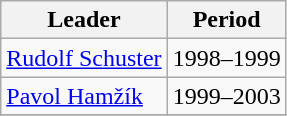<table class="wikitable">
<tr>
<th>Leader</th>
<th>Period</th>
</tr>
<tr>
<td><a href='#'>Rudolf Schuster</a></td>
<td>1998–1999</td>
</tr>
<tr>
<td><a href='#'>Pavol Hamžík</a></td>
<td>1999–2003</td>
</tr>
<tr>
</tr>
</table>
